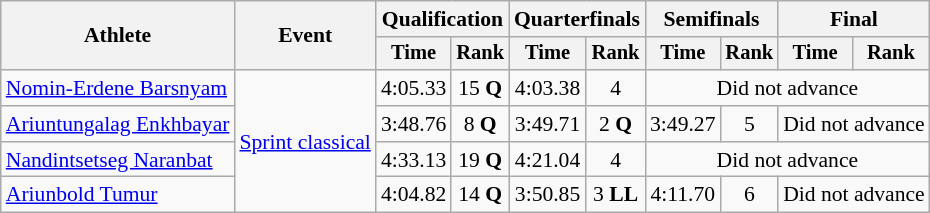<table class="wikitable" style="font-size:90%">
<tr>
<th rowspan=2>Athlete</th>
<th rowspan=2>Event</th>
<th colspan=2>Qualification</th>
<th colspan=2>Quarterfinals</th>
<th colspan=2>Semifinals</th>
<th colspan=2>Final</th>
</tr>
<tr style="font-size:95%">
<th>Time</th>
<th>Rank</th>
<th>Time</th>
<th>Rank</th>
<th>Time</th>
<th>Rank</th>
<th>Time</th>
<th>Rank</th>
</tr>
<tr align=center>
<td align=left><a href='#'>Nomin-Erdene Barsnyam</a></td>
<td align=left rowspan=4><a href='#'>Sprint classical</a></td>
<td>4:05.33</td>
<td>15 <strong>Q</strong></td>
<td>4:03.38</td>
<td>4</td>
<td colspan=4>Did not advance</td>
</tr>
<tr align=center>
<td align=left><a href='#'>Ariuntungalag Enkhbayar</a></td>
<td>3:48.76</td>
<td>8 <strong>Q</strong></td>
<td>3:49.71</td>
<td>2 <strong>Q</strong></td>
<td>3:49.27</td>
<td>5</td>
<td colspan=2>Did not advance</td>
</tr>
<tr align=center>
<td align=left><a href='#'>Nandintsetseg Naranbat</a></td>
<td>4:33.13</td>
<td>19 <strong>Q</strong></td>
<td>4:21.04</td>
<td>4</td>
<td colspan=4>Did not advance</td>
</tr>
<tr align=center>
<td align=left><a href='#'>Ariunbold Tumur</a></td>
<td>4:04.82</td>
<td>14 <strong>Q</strong></td>
<td>3:50.85</td>
<td>3 <strong>LL</strong></td>
<td>4:11.70</td>
<td>6</td>
<td colspan=2>Did not advance</td>
</tr>
</table>
